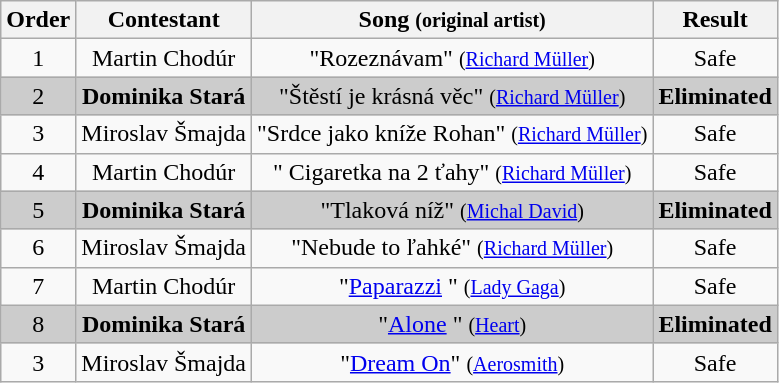<table class="wikitable plainrowheaders" style="text-align:center;">
<tr>
<th scope="col">Order</th>
<th scope="col">Contestant</th>
<th scope="col">Song <small>(original artist)</small></th>
<th scope="col">Result</th>
</tr>
<tr>
<td>1</td>
<td>Martin Chodúr</td>
<td>"Rozeznávam" <small>(<a href='#'>Richard Müller</a>)</small></td>
<td>Safe</td>
</tr>
<tr style="background:#ccc;">
<td>2</td>
<td><strong>Dominika Stará</strong></td>
<td>"Štěstí je krásná věc" <small>(<a href='#'>Richard Müller</a>)</small></td>
<td><strong>Eliminated</strong></td>
</tr>
<tr>
<td>3</td>
<td>Miroslav Šmajda</td>
<td>"Srdce jako kníže Rohan" <small>(<a href='#'>Richard Müller</a>)</small></td>
<td>Safe</td>
</tr>
<tr>
<td>4</td>
<td>Martin Chodúr</td>
<td>" Cigaretka na 2 ťahy" <small>(<a href='#'>Richard Müller</a>)</small></td>
<td>Safe</td>
</tr>
<tr style="background:#ccc;">
<td>5</td>
<td><strong>Dominika Stará</strong></td>
<td>"Tlaková níž" <small>(<a href='#'>Michal David</a>)</small></td>
<td><strong>Eliminated</strong></td>
</tr>
<tr>
<td>6</td>
<td>Miroslav Šmajda</td>
<td>"Nebude to ľahké" <small>(<a href='#'>Richard Müller</a>)</small></td>
<td>Safe</td>
</tr>
<tr>
<td>7</td>
<td>Martin Chodúr</td>
<td>"<a href='#'>Paparazzi</a> " <small>(<a href='#'>Lady Gaga</a>)</small></td>
<td>Safe</td>
</tr>
<tr style="background:#ccc;">
<td>8</td>
<td><strong>Dominika Stará</strong></td>
<td>"<a href='#'>Alone</a> " <small>(<a href='#'>Heart</a>)</small></td>
<td><strong>Eliminated</strong></td>
</tr>
<tr>
<td>3</td>
<td>Miroslav Šmajda</td>
<td>"<a href='#'>Dream On</a>" <small>(<a href='#'>Aerosmith</a>)</small></td>
<td>Safe</td>
</tr>
</table>
